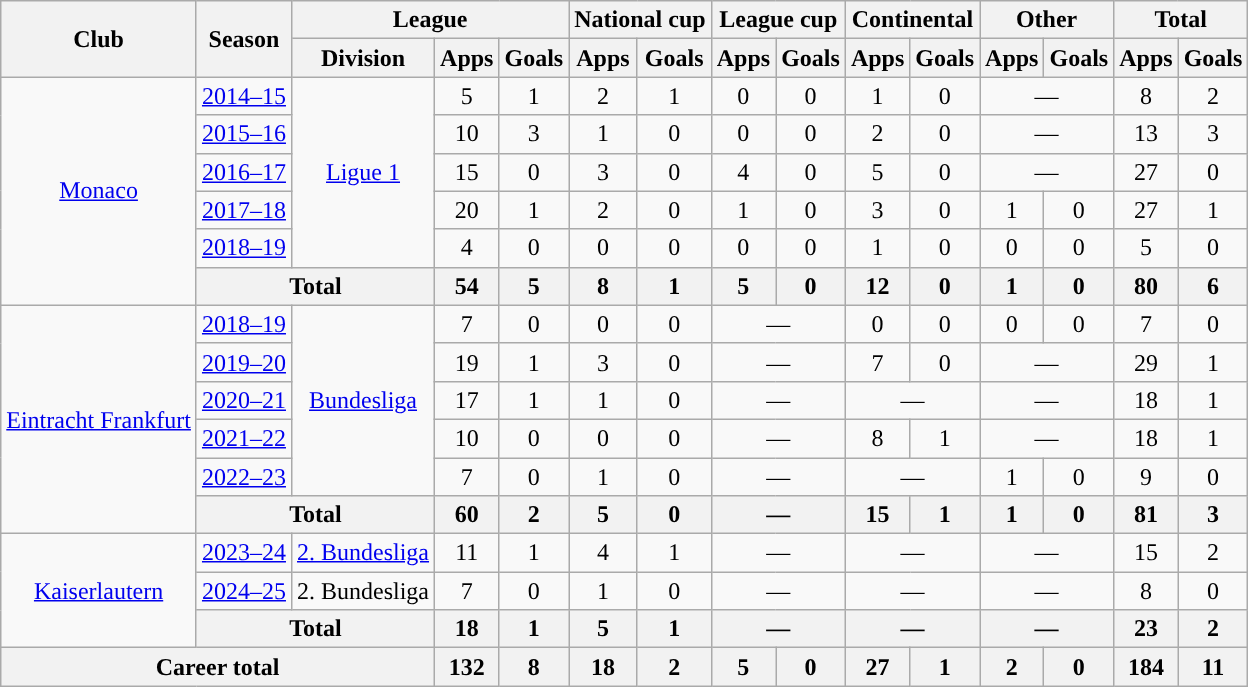<table class="wikitable" style="text-align:center">
<tr>
<th rowspan="2">Club</th>
<th rowspan="2">Season</th>
<th colspan="3">League</th>
<th colspan="2">National cup</th>
<th colspan="2">League cup</th>
<th colspan="2">Continental</th>
<th colspan="2">Other</th>
<th colspan="2">Total</th>
</tr>
<tr>
<th>Division</th>
<th>Apps</th>
<th>Goals</th>
<th>Apps</th>
<th>Goals</th>
<th>Apps</th>
<th>Goals</th>
<th>Apps</th>
<th>Goals</th>
<th>Apps</th>
<th>Goals</th>
<th>Apps</th>
<th>Goals</th>
</tr>
<tr>
<td rowspan="6"><a href='#'>Monaco</a></td>
<td><a href='#'>2014–15</a></td>
<td rowspan="5"><a href='#'>Ligue 1</a></td>
<td>5</td>
<td>1</td>
<td>2</td>
<td>1</td>
<td>0</td>
<td>0</td>
<td>1</td>
<td>0</td>
<td colspan="2">—</td>
<td>8</td>
<td>2</td>
</tr>
<tr>
<td><a href='#'>2015–16</a></td>
<td>10</td>
<td>3</td>
<td>1</td>
<td>0</td>
<td>0</td>
<td>0</td>
<td>2</td>
<td>0</td>
<td colspan="2">—</td>
<td>13</td>
<td>3</td>
</tr>
<tr>
<td><a href='#'>2016–17</a></td>
<td>15</td>
<td>0</td>
<td>3</td>
<td>0</td>
<td>4</td>
<td>0</td>
<td>5</td>
<td>0</td>
<td colspan="2">—</td>
<td>27</td>
<td>0</td>
</tr>
<tr>
<td><a href='#'>2017–18</a></td>
<td>20</td>
<td>1</td>
<td>2</td>
<td>0</td>
<td>1</td>
<td>0</td>
<td>3</td>
<td>0</td>
<td>1</td>
<td>0</td>
<td>27</td>
<td>1</td>
</tr>
<tr>
<td><a href='#'>2018–19</a></td>
<td>4</td>
<td>0</td>
<td>0</td>
<td>0</td>
<td>0</td>
<td>0</td>
<td>1</td>
<td>0</td>
<td>0</td>
<td>0</td>
<td>5</td>
<td>0</td>
</tr>
<tr>
<th colspan="2">Total</th>
<th>54</th>
<th>5</th>
<th>8</th>
<th>1</th>
<th>5</th>
<th>0</th>
<th>12</th>
<th>0</th>
<th>1</th>
<th>0</th>
<th>80</th>
<th>6</th>
</tr>
<tr>
<td rowspan="6"><a href='#'>Eintracht Frankfurt</a></td>
<td><a href='#'>2018–19</a></td>
<td rowspan="5"><a href='#'>Bundesliga</a></td>
<td>7</td>
<td>0</td>
<td>0</td>
<td>0</td>
<td colspan="2">—</td>
<td>0</td>
<td>0</td>
<td>0</td>
<td>0</td>
<td>7</td>
<td>0</td>
</tr>
<tr>
<td><a href='#'>2019–20</a></td>
<td>19</td>
<td>1</td>
<td>3</td>
<td>0</td>
<td colspan="2">—</td>
<td>7</td>
<td>0</td>
<td colspan="2">—</td>
<td>29</td>
<td>1</td>
</tr>
<tr>
<td><a href='#'>2020–21</a></td>
<td>17</td>
<td>1</td>
<td>1</td>
<td>0</td>
<td colspan="2">—</td>
<td colspan="2">—</td>
<td colspan="2">—</td>
<td>18</td>
<td>1</td>
</tr>
<tr>
<td><a href='#'>2021–22</a></td>
<td>10</td>
<td>0</td>
<td>0</td>
<td>0</td>
<td colspan="2">—</td>
<td>8</td>
<td>1</td>
<td colspan="2">—</td>
<td>18</td>
<td>1</td>
</tr>
<tr>
<td><a href='#'>2022–23</a></td>
<td>7</td>
<td>0</td>
<td>1</td>
<td>0</td>
<td colspan="2">—</td>
<td colspan="2">—</td>
<td>1</td>
<td>0</td>
<td>9</td>
<td>0</td>
</tr>
<tr>
<th colspan="2">Total</th>
<th>60</th>
<th>2</th>
<th>5</th>
<th>0</th>
<th colspan="2">—</th>
<th>15</th>
<th>1</th>
<th>1</th>
<th>0</th>
<th>81</th>
<th>3</th>
</tr>
<tr>
<td rowspan="3'"><a href='#'>Kaiserlautern</a></td>
<td><a href='#'>2023–24</a></td>
<td><a href='#'>2. Bundesliga</a></td>
<td>11</td>
<td>1</td>
<td>4</td>
<td>1</td>
<td colspan="2">—</td>
<td colspan="2">—</td>
<td colspan="2">—</td>
<td>15</td>
<td>2</td>
</tr>
<tr>
<td><a href='#'>2024–25</a></td>
<td>2. Bundesliga</td>
<td>7</td>
<td>0</td>
<td>1</td>
<td>0</td>
<td colspan="2">—</td>
<td colspan="2">—</td>
<td colspan="2">—</td>
<td>8</td>
<td>0</td>
</tr>
<tr>
<th colspan="2">Total</th>
<th>18</th>
<th>1</th>
<th>5</th>
<th>1</th>
<th colspan="2">—</th>
<th colspan="2">—</th>
<th colspan="2">—</th>
<th>23</th>
<th>2</th>
</tr>
<tr>
<th colspan="3">Career total</th>
<th>132</th>
<th>8</th>
<th>18</th>
<th>2</th>
<th>5</th>
<th>0</th>
<th>27</th>
<th>1</th>
<th>2</th>
<th>0</th>
<th>184</th>
<th>11</th>
</tr>
</table>
